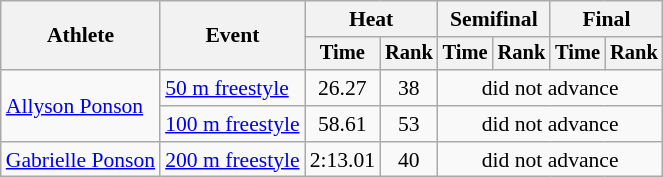<table class=wikitable style="font-size:90%">
<tr>
<th rowspan="2">Athlete</th>
<th rowspan="2">Event</th>
<th colspan="2">Heat</th>
<th colspan="2">Semifinal</th>
<th colspan="2">Final</th>
</tr>
<tr style="font-size:95%">
<th>Time</th>
<th>Rank</th>
<th>Time</th>
<th>Rank</th>
<th>Time</th>
<th>Rank</th>
</tr>
<tr align=center>
<td align=left rowspan=2><a href='#'>Allyson Ponson</a></td>
<td align=left><a href='#'>50 m freestyle</a></td>
<td>26.27</td>
<td>38</td>
<td colspan=4>did not advance</td>
</tr>
<tr align=center>
<td align=left><a href='#'>100 m freestyle</a></td>
<td>58.61</td>
<td>53</td>
<td colspan=4>did not advance</td>
</tr>
<tr align=center>
<td align=left><a href='#'>Gabrielle Ponson</a></td>
<td align=left><a href='#'>200 m freestyle</a></td>
<td>2:13.01</td>
<td>40</td>
<td colspan=4>did not advance</td>
</tr>
</table>
